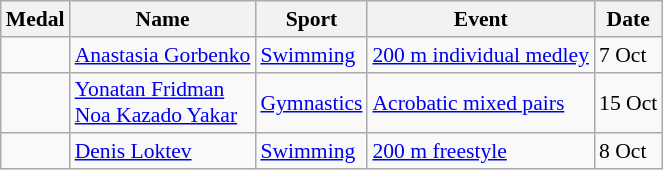<table class="wikitable sortable" style="font-size:90%">
<tr>
<th>Medal</th>
<th>Name</th>
<th>Sport</th>
<th>Event</th>
<th>Date</th>
</tr>
<tr>
<td></td>
<td><a href='#'>Anastasia Gorbenko</a></td>
<td><a href='#'>Swimming</a></td>
<td><a href='#'>200 m individual medley</a></td>
<td>7 Oct</td>
</tr>
<tr>
<td></td>
<td><a href='#'>Yonatan Fridman</a><br><a href='#'>Noa Kazado Yakar</a></td>
<td><a href='#'>Gymnastics</a></td>
<td><a href='#'>Acrobatic mixed  pairs</a></td>
<td>15 Oct</td>
</tr>
<tr>
<td></td>
<td><a href='#'>Denis Loktev</a></td>
<td><a href='#'>Swimming</a></td>
<td><a href='#'>200 m freestyle</a></td>
<td>8 Oct</td>
</tr>
</table>
